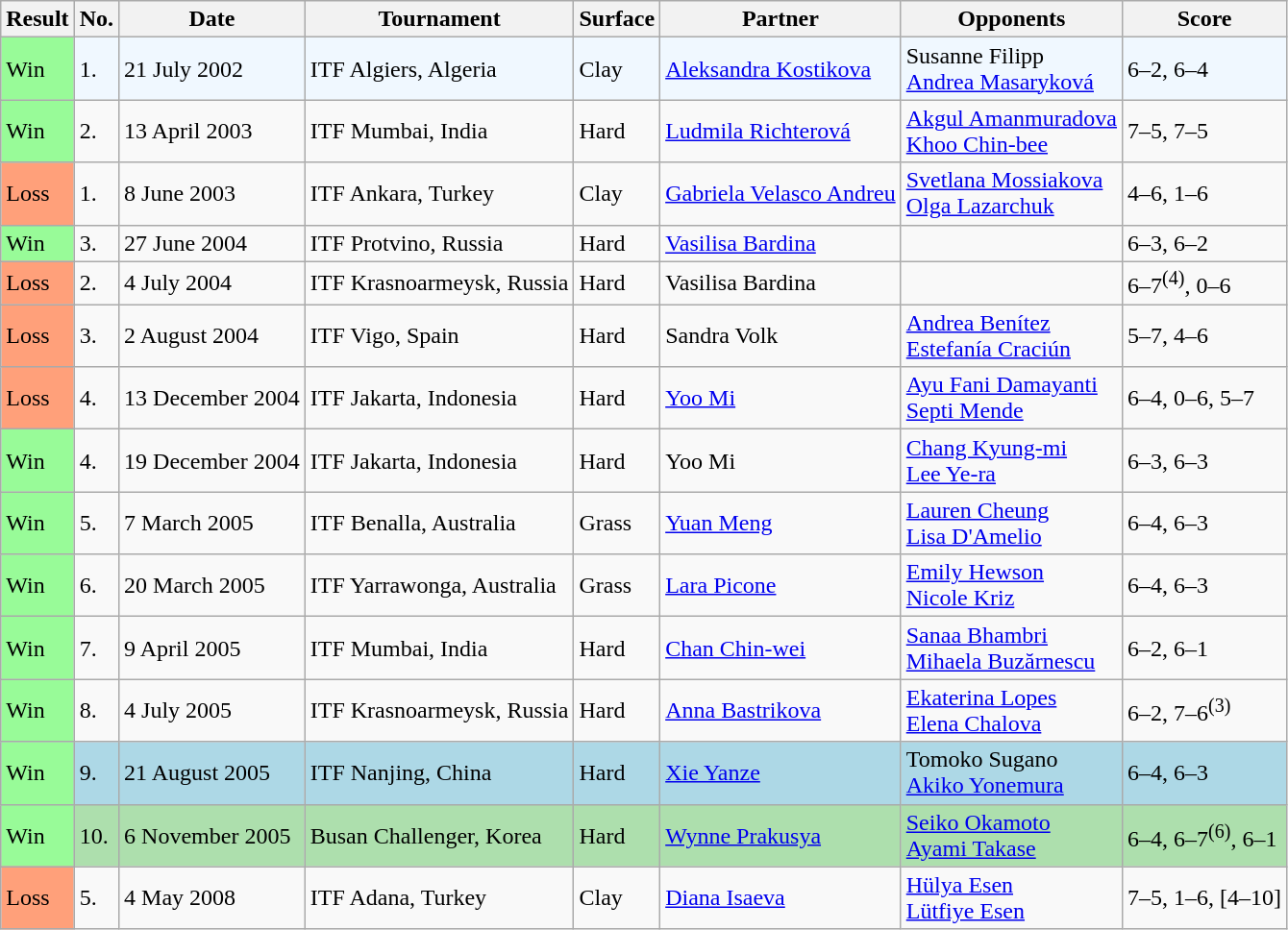<table class="sortable wikitable">
<tr>
<th>Result</th>
<th>No.</th>
<th>Date</th>
<th>Tournament</th>
<th>Surface</th>
<th>Partner</th>
<th>Opponents</th>
<th class="unsortable">Score</th>
</tr>
<tr style="background:#f0f8ff;">
<td style="background:#98fb98;">Win</td>
<td>1.</td>
<td>21 July 2002</td>
<td>ITF Algiers, Algeria</td>
<td>Clay</td>
<td> <a href='#'>Aleksandra Kostikova</a></td>
<td> Susanne Filipp <br>  <a href='#'>Andrea Masaryková</a></td>
<td>6–2, 6–4</td>
</tr>
<tr>
<td style="background:#98fb98;">Win</td>
<td>2.</td>
<td>13 April 2003</td>
<td>ITF Mumbai, India</td>
<td>Hard</td>
<td> <a href='#'>Ludmila Richterová</a></td>
<td> <a href='#'>Akgul Amanmuradova</a> <br>  <a href='#'>Khoo Chin-bee</a></td>
<td>7–5, 7–5</td>
</tr>
<tr>
<td style="background:#ffa07a;">Loss</td>
<td>1.</td>
<td>8 June 2003</td>
<td>ITF Ankara, Turkey</td>
<td>Clay</td>
<td> <a href='#'>Gabriela Velasco Andreu</a></td>
<td> <a href='#'>Svetlana Mossiakova</a> <br>  <a href='#'>Olga Lazarchuk</a></td>
<td>4–6, 1–6</td>
</tr>
<tr>
<td style="background:#98fb98;">Win</td>
<td>3.</td>
<td>27 June 2004</td>
<td>ITF Protvino, Russia</td>
<td>Hard</td>
<td> <a href='#'>Vasilisa Bardina</a></td>
<td></td>
<td>6–3, 6–2</td>
</tr>
<tr>
<td style="background:#ffa07a;">Loss</td>
<td>2.</td>
<td>4 July 2004</td>
<td>ITF Krasnoarmeysk, Russia</td>
<td>Hard</td>
<td> Vasilisa Bardina</td>
<td></td>
<td>6–7<sup>(4)</sup>, 0–6</td>
</tr>
<tr>
<td style="background:#ffa07a;">Loss</td>
<td>3.</td>
<td>2 August 2004</td>
<td>ITF Vigo, Spain</td>
<td>Hard</td>
<td> Sandra Volk</td>
<td> <a href='#'>Andrea Benítez</a> <br>  <a href='#'>Estefanía Craciún</a></td>
<td>5–7, 4–6</td>
</tr>
<tr>
<td style="background:#ffa07a;">Loss</td>
<td>4.</td>
<td>13 December 2004</td>
<td>ITF Jakarta, Indonesia</td>
<td>Hard</td>
<td> <a href='#'>Yoo Mi</a></td>
<td> <a href='#'>Ayu Fani Damayanti</a> <br>  <a href='#'>Septi Mende</a></td>
<td>6–4, 0–6, 5–7</td>
</tr>
<tr>
<td style="background:#98fb98;">Win</td>
<td>4.</td>
<td>19 December 2004</td>
<td>ITF Jakarta, Indonesia</td>
<td>Hard</td>
<td> Yoo Mi</td>
<td> <a href='#'>Chang Kyung-mi</a> <br>  <a href='#'>Lee Ye-ra</a></td>
<td>6–3, 6–3</td>
</tr>
<tr>
<td style="background:#98fb98;">Win</td>
<td>5.</td>
<td>7 March 2005</td>
<td>ITF Benalla, Australia</td>
<td>Grass</td>
<td> <a href='#'>Yuan Meng</a></td>
<td> <a href='#'>Lauren Cheung</a> <br>  <a href='#'>Lisa D'Amelio</a></td>
<td>6–4, 6–3</td>
</tr>
<tr>
<td style="background:#98fb98;">Win</td>
<td>6.</td>
<td>20 March 2005</td>
<td>ITF Yarrawonga, Australia</td>
<td>Grass</td>
<td> <a href='#'>Lara Picone</a></td>
<td> <a href='#'>Emily Hewson</a> <br>  <a href='#'>Nicole Kriz</a></td>
<td>6–4, 6–3</td>
</tr>
<tr>
<td style="background:#98fb98;">Win</td>
<td>7.</td>
<td>9 April 2005</td>
<td>ITF Mumbai, India</td>
<td>Hard</td>
<td> <a href='#'>Chan Chin-wei</a></td>
<td> <a href='#'>Sanaa Bhambri</a> <br>  <a href='#'>Mihaela Buzărnescu</a></td>
<td>6–2, 6–1</td>
</tr>
<tr>
<td style="background:#98fb98;">Win</td>
<td>8.</td>
<td>4 July 2005</td>
<td>ITF Krasnoarmeysk, Russia</td>
<td>Hard</td>
<td> <a href='#'>Anna Bastrikova</a></td>
<td> <a href='#'>Ekaterina Lopes</a> <br>  <a href='#'>Elena Chalova</a></td>
<td>6–2, 7–6<sup>(3)</sup></td>
</tr>
<tr style="background:lightblue;">
<td style="background:#98fb98;">Win</td>
<td>9.</td>
<td>21 August 2005</td>
<td>ITF Nanjing, China</td>
<td>Hard</td>
<td> <a href='#'>Xie Yanze</a></td>
<td> Tomoko Sugano <br>  <a href='#'>Akiko Yonemura</a></td>
<td>6–4, 6–3</td>
</tr>
<tr style="background:#addfad;">
<td style="background:#98fb98;">Win</td>
<td>10.</td>
<td>6 November 2005</td>
<td>Busan Challenger, Korea</td>
<td>Hard</td>
<td> <a href='#'>Wynne Prakusya</a></td>
<td> <a href='#'>Seiko Okamoto</a> <br>  <a href='#'>Ayami Takase</a></td>
<td>6–4, 6–7<sup>(6)</sup>, 6–1</td>
</tr>
<tr>
<td style="background:#ffa07a;">Loss</td>
<td>5.</td>
<td>4 May 2008</td>
<td>ITF Adana, Turkey</td>
<td>Clay</td>
<td> <a href='#'>Diana Isaeva</a></td>
<td> <a href='#'>Hülya Esen</a> <br>  <a href='#'>Lütfiye Esen</a></td>
<td>7–5, 1–6, [4–10]</td>
</tr>
</table>
